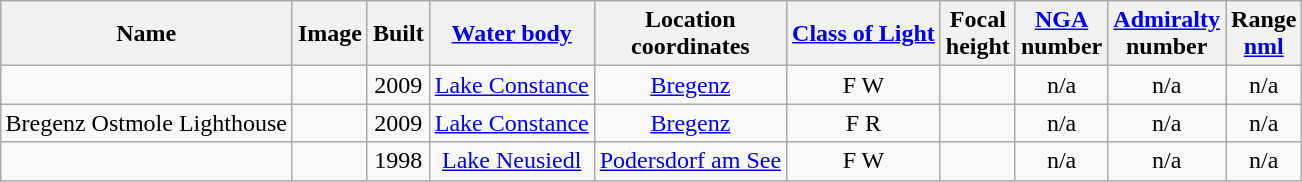<table class="wikitable sortable" style="margin:auto;text-align:center;">
<tr>
<th>Name</th>
<th class="unsortable">Image</th>
<th>Built</th>
<th><a href='#'>Water body</a></th>
<th>Location<br>coordinates</th>
<th><a href='#'>Class of Light</a></th>
<th>Focal<br>height</th>
<th><a href='#'>NGA</a><br>number</th>
<th><a href='#'>Admiralty</a><br>number</th>
<th>Range<br><a href='#'>nml</a></th>
</tr>
<tr>
<td></td>
<td></td>
<td>2009</td>
<td><a href='#'>Lake Constance</a></td>
<td><a href='#'>Bregenz</a><br></td>
<td>F W</td>
<td></td>
<td>n/a</td>
<td>n/a</td>
<td>n/a</td>
</tr>
<tr>
<td>Bregenz Ostmole Lighthouse</td>
<td></td>
<td>2009</td>
<td><a href='#'>Lake Constance</a></td>
<td><a href='#'>Bregenz</a><br></td>
<td>F R</td>
<td></td>
<td>n/a</td>
<td>n/a</td>
<td>n/a</td>
</tr>
<tr>
<td></td>
<td></td>
<td>1998</td>
<td><a href='#'>Lake Neusiedl</a></td>
<td><a href='#'>Podersdorf am See</a><br></td>
<td>F W</td>
<td></td>
<td>n/a</td>
<td>n/a</td>
<td>n/a</td>
</tr>
</table>
